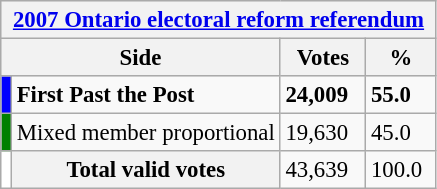<table class="wikitable" style="font-size: 95%; clear:both">
<tr style="background-color:#E9E9E9">
<th colspan=4><a href='#'>2007 Ontario electoral reform referendum</a></th>
</tr>
<tr style="background-color:#E9E9E9">
<th colspan=2 style="width: 130px">Side</th>
<th style="width: 50px">Votes</th>
<th style="width: 40px">%</th>
</tr>
<tr>
<td bgcolor="blue"></td>
<td><strong>First Past the Post</strong></td>
<td><strong>24,009</strong></td>
<td><strong>55.0</strong></td>
</tr>
<tr>
<td bgcolor="green"></td>
<td>Mixed member proportional</td>
<td>19,630</td>
<td>45.0</td>
</tr>
<tr>
<td bgcolor="white"></td>
<th>Total valid votes</th>
<td>43,639</td>
<td>100.0</td>
</tr>
</table>
